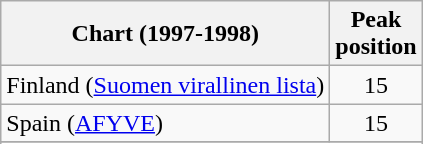<table class="wikitable sortable">
<tr>
<th>Chart (1997-1998)</th>
<th>Peak<br>position</th>
</tr>
<tr>
<td>Finland (<a href='#'>Suomen virallinen lista</a>)</td>
<td align="center">15</td>
</tr>
<tr>
<td>Spain (<a href='#'>AFYVE</a>)</td>
<td align="center">15</td>
</tr>
<tr>
</tr>
<tr>
</tr>
</table>
